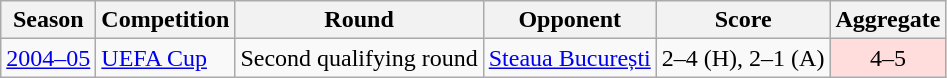<table class="wikitable">
<tr>
<th>Season</th>
<th>Competition</th>
<th>Round</th>
<th>Opponent</th>
<th>Score</th>
<th>Aggregate</th>
</tr>
<tr>
<td><a href='#'>2004–05</a></td>
<td><a href='#'>UEFA Cup</a></td>
<td>Second qualifying round</td>
<td> <a href='#'>Steaua București</a></td>
<td>2–4 (H), 2–1 (A)</td>
<td align="center" bgcolor="#FFDDDD">4–5</td>
</tr>
</table>
